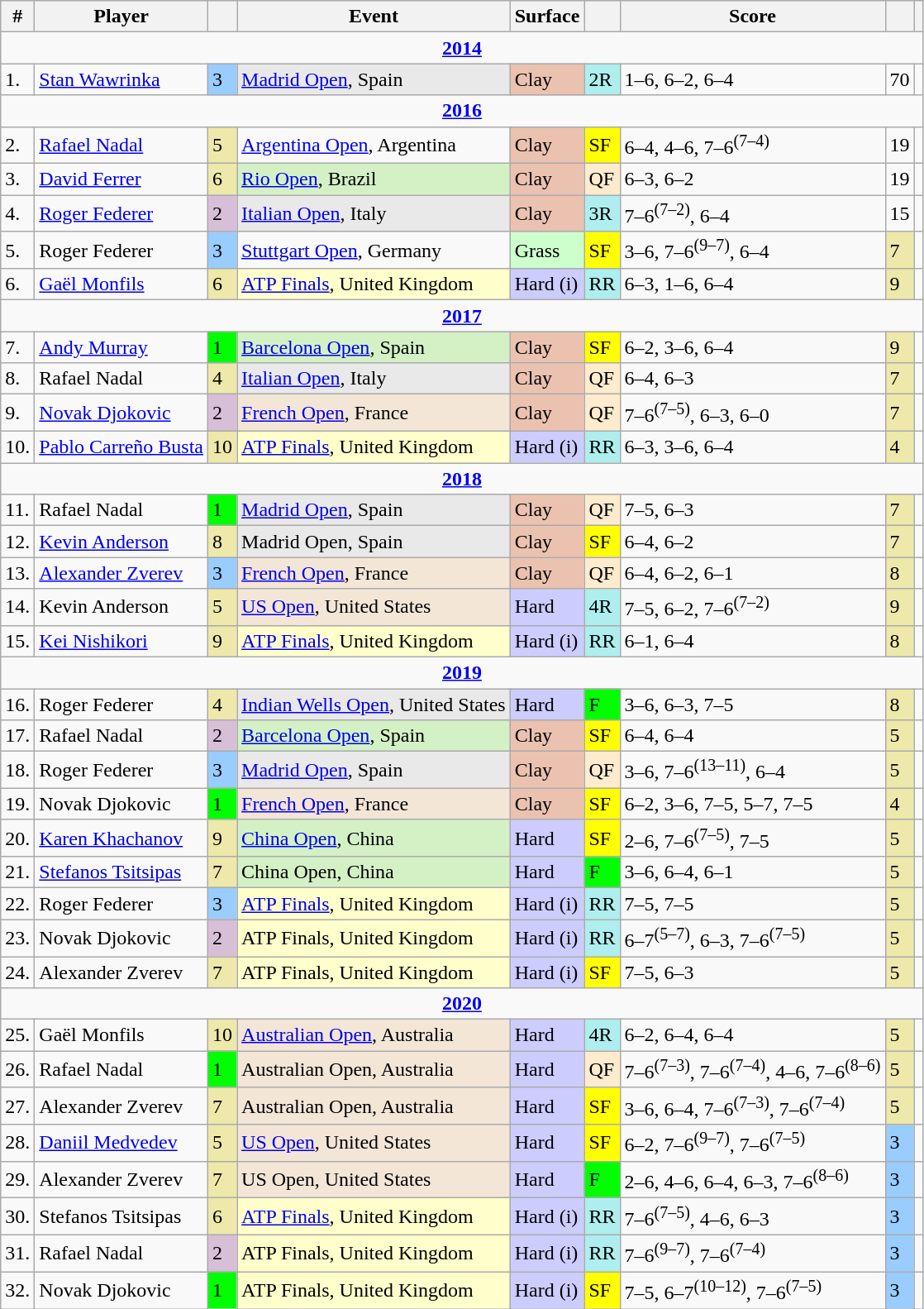<table class="wikitable sortable">
<tr>
<th class="unsortable">#</th>
<th>Player</th>
<th></th>
<th>Event</th>
<th>Surface</th>
<th class="unsortable"></th>
<th class="unsortable">Score</th>
<th class="unsortable"></th>
<th class="unsortable"></th>
</tr>
<tr>
<td colspan=9 style=text-align:center><strong><a href='#'>2014</a></strong></td>
</tr>
<tr>
<td>1.</td>
<td> <a href='#'>Stan Wawrinka</a></td>
<td bgcolor=99ccff>3</td>
<td bgcolor=e9e9e9><a href='#'>Madrid Open</a>, Spain</td>
<td bgcolor=ebc2af>Clay</td>
<td bgcolor=afeeee>2R</td>
<td>1–6, 6–2, 6–4</td>
<td>70</td>
<td></td>
</tr>
<tr>
<td colspan=9 style=text-align:center><strong><a href='#'>2016</a></strong></td>
</tr>
<tr>
<td>2.</td>
<td> <a href='#'>Rafael Nadal</a></td>
<td bgcolor=eee8aa>5</td>
<td><a href='#'>Argentina Open</a>, Argentina</td>
<td bgcolor=ebc2af>Clay</td>
<td bgcolor=yellow>SF</td>
<td>6–4, 4–6, 7–6<sup>(7–4)</sup></td>
<td>19</td>
<td></td>
</tr>
<tr>
<td>3.</td>
<td> <a href='#'>David Ferrer</a></td>
<td bgcolor=eee8aa>6</td>
<td bgcolor=d4f1c5><a href='#'>Rio Open</a>, Brazil</td>
<td bgcolor=ebc2af>Clay</td>
<td bgcolor=ffebcd>QF</td>
<td>6–3, 6–2</td>
<td>19</td>
<td></td>
</tr>
<tr>
<td>4.</td>
<td> <a href='#'>Roger Federer</a></td>
<td bgcolor=thistle>2</td>
<td bgcolor=e9e9e9><a href='#'>Italian Open</a>, Italy</td>
<td bgcolor=ebc2af>Clay</td>
<td bgcolor=afeeee>3R</td>
<td>7–6<sup>(7–2)</sup>, 6–4</td>
<td>15</td>
<td></td>
</tr>
<tr>
<td>5.</td>
<td> Roger Federer</td>
<td bgcolor=99ccff>3</td>
<td><a href='#'>Stuttgart Open</a>, Germany</td>
<td bgcolor=ccffcc>Grass</td>
<td bgcolor=yellow>SF</td>
<td>3–6, 7–6<sup>(9–7)</sup>, 6–4</td>
<td style="background:#eee8aa;">7</td>
<td></td>
</tr>
<tr>
<td>6.</td>
<td> <a href='#'>Gaël Monfils</a></td>
<td bgcolor=eee8aa>6</td>
<td bgcolor=ffffcc><a href='#'>ATP Finals</a>, United Kingdom</td>
<td bgcolor=ccccff>Hard (i)</td>
<td bgcolor=afeeee>RR</td>
<td>6–3, 1–6, 6–4</td>
<td style="background:#eee8aa;">9</td>
<td></td>
</tr>
<tr>
<td colspan=9 style=text-align:center><strong><a href='#'>2017</a></strong></td>
</tr>
<tr>
<td>7.</td>
<td> <a href='#'>Andy Murray</a></td>
<td bgcolor=lime>1</td>
<td bgcolor=d4f1c5><a href='#'>Barcelona Open</a>, Spain</td>
<td bgcolor=ebc2af>Clay</td>
<td bgcolor=yellow>SF</td>
<td>6–2, 3–6, 6–4</td>
<td style="background:#eee8aa;">9</td>
<td></td>
</tr>
<tr>
<td>8.</td>
<td> Rafael Nadal</td>
<td bgcolor=eee8aa>4</td>
<td bgcolor=e9e9e9><a href='#'>Italian Open</a>, Italy</td>
<td bgcolor=ebc2af>Clay</td>
<td bgcolor=ffebcd>QF</td>
<td>6–4, 6–3</td>
<td style="background:#eee8aa;">7</td>
<td></td>
</tr>
<tr>
<td>9.</td>
<td> <a href='#'>Novak Djokovic</a></td>
<td bgcolor=thistle>2</td>
<td bgcolor=f3e6d7><a href='#'>French Open</a>, France</td>
<td bgcolor=ebc2af>Clay</td>
<td bgcolor=ffebcd>QF</td>
<td>7–6<sup>(7–5)</sup>, 6–3, 6–0</td>
<td style="background:#eee8aa;">7</td>
<td></td>
</tr>
<tr>
<td>10.</td>
<td> <a href='#'>Pablo Carreño Busta</a></td>
<td bgcolor=eee8aa>10</td>
<td bgcolor=ffffcc><a href='#'>ATP Finals</a>, United Kingdom</td>
<td bgcolor=ccccff>Hard (i)</td>
<td bgcolor=afeeee>RR</td>
<td>6–3, 3–6, 6–4</td>
<td bgcolor=eee8aa>4</td>
<td></td>
</tr>
<tr>
<td colspan=9 style=text-align:center><strong><a href='#'>2018</a></strong></td>
</tr>
<tr>
<td>11.</td>
<td> Rafael Nadal</td>
<td bgcolor=lime>1</td>
<td bgcolor=e9e9e9><a href='#'>Madrid Open</a>, Spain</td>
<td bgcolor=ebc2af>Clay</td>
<td bgcolor=ffebcd>QF</td>
<td>7–5, 6–3</td>
<td style="background:#eee8aa;">7</td>
<td></td>
</tr>
<tr>
<td>12.</td>
<td> <a href='#'>Kevin Anderson</a></td>
<td bgcolor=eee8aa>8</td>
<td bgcolor=e9e9e9>Madrid Open, Spain</td>
<td bgcolor=ebc2af>Clay</td>
<td bgcolor=yellow>SF</td>
<td>6–4, 6–2</td>
<td style="background:#eee8aa;">7</td>
<td></td>
</tr>
<tr>
<td>13.</td>
<td> <a href='#'>Alexander Zverev</a></td>
<td bgcolor=99ccff>3</td>
<td bgcolor=f3e6d7><a href='#'>French Open</a>, France</td>
<td bgcolor=ebc2af>Clay</td>
<td bgcolor=ffebcd>QF</td>
<td>6–4, 6–2, 6–1</td>
<td style="background:#eee8aa;">8</td>
<td></td>
</tr>
<tr>
<td>14.</td>
<td> Kevin Anderson</td>
<td bgcolor=eee8aa>5</td>
<td bgcolor=f3e6d7><a href='#'>US Open</a>, United States</td>
<td bgcolor=ccccff>Hard</td>
<td bgcolor=afeeee>4R</td>
<td>7–5, 6–2, 7–6<sup>(7–2)</sup></td>
<td style="background:#eee8aa;">9</td>
<td></td>
</tr>
<tr>
<td>15.</td>
<td> <a href='#'>Kei Nishikori</a></td>
<td bgcolor=eee8aa>9</td>
<td bgcolor=ffffcc><a href='#'>ATP Finals</a>, United Kingdom</td>
<td bgcolor=ccccff>Hard (i)</td>
<td bgcolor=afeeee>RR</td>
<td>6–1, 6–4</td>
<td style="background:#eee8aa;">8</td>
<td></td>
</tr>
<tr>
<td colspan=9 style=text-align:center><strong><a href='#'>2019</a></strong></td>
</tr>
<tr>
<td>16.</td>
<td> Roger Federer</td>
<td bgcolor=eee8aa>4</td>
<td bgcolor=e9e9e9><a href='#'>Indian Wells Open</a>, United States</td>
<td bgcolor=ccccff>Hard</td>
<td bgcolor=lime>F</td>
<td>3–6, 6–3, 7–5</td>
<td style=";background:#eee8aa;">8</td>
<td></td>
</tr>
<tr>
<td>17.</td>
<td> Rafael Nadal</td>
<td bgcolor=thistle>2</td>
<td bgcolor=d4f1c5><a href='#'>Barcelona Open</a>, Spain</td>
<td bgcolor=ebc2af>Clay</td>
<td bgcolor=yellow>SF</td>
<td>6–4, 6–4</td>
<td style="background:#eee8aa;">5</td>
<td></td>
</tr>
<tr>
<td>18.</td>
<td> Roger Federer</td>
<td bgcolor=99ccff>3</td>
<td bgcolor=e9e9e9><a href='#'>Madrid Open</a>, Spain</td>
<td bgcolor=ebc2af>Clay</td>
<td bgcolor=ffebcd>QF</td>
<td>3–6, 7–6<sup>(13–11)</sup>, 6–4</td>
<td style="background:#eee8aa;">5</td>
<td></td>
</tr>
<tr>
<td>19.</td>
<td> Novak Djokovic</td>
<td bgcolor=lime>1</td>
<td bgcolor=f3e6d7><a href='#'>French Open</a>, France</td>
<td bgcolor=ebc2af>Clay</td>
<td bgcolor=yellow>SF</td>
<td>6–2, 3–6, 7–5, 5–7, 7–5</td>
<td style="background:#eee8aa;">4</td>
<td></td>
</tr>
<tr>
<td>20.</td>
<td> <a href='#'>Karen Khachanov</a></td>
<td bgcolor=eee8aa>9</td>
<td bgcolor=d4f1c5><a href='#'>China Open</a>, China</td>
<td bgcolor=ccccff>Hard</td>
<td bgcolor=yellow>SF</td>
<td>2–6, 7–6<sup>(7–5)</sup>, 7–5</td>
<td style="background:#eee8aa;">5</td>
<td></td>
</tr>
<tr>
<td>21.</td>
<td> <a href='#'>Stefanos Tsitsipas</a></td>
<td bgcolor=eee8aa>7</td>
<td bgcolor=d4f1c5>China Open, China</td>
<td bgcolor=ccccff>Hard</td>
<td bgcolor=lime>F</td>
<td>3–6, 6–4, 6–1</td>
<td style="background:#eee8aa;">5</td>
<td></td>
</tr>
<tr>
<td>22.</td>
<td> Roger Federer</td>
<td bgcolor=99ccff>3</td>
<td bgcolor=ffffcc><a href='#'>ATP Finals</a>, United Kingdom</td>
<td bgcolor=ccccff>Hard (i)</td>
<td bgcolor=afeeee>RR</td>
<td>7–5, 7–5</td>
<td style="background:#eee8aa;">5</td>
<td></td>
</tr>
<tr>
<td>23.</td>
<td> Novak Djokovic</td>
<td bgcolor=thistle>2</td>
<td bgcolor=ffffcc>ATP Finals, United Kingdom</td>
<td bgcolor=ccccff>Hard (i)</td>
<td bgcolor=afeeee>RR</td>
<td>6–7<sup>(5–7)</sup>, 6–3, 7–6<sup>(7–5)</sup></td>
<td style="background:#eee8aa;">5</td>
<td></td>
</tr>
<tr>
<td>24.</td>
<td> Alexander Zverev</td>
<td bgcolor=eee8aa>7</td>
<td bgcolor=ffffcc>ATP Finals, United Kingdom</td>
<td bgcolor=ccccff>Hard (i)</td>
<td bgcolor=yellow>SF</td>
<td>7–5, 6–3</td>
<td style="background:#eee8aa;">5</td>
<td></td>
</tr>
<tr>
<td colspan=9 style=text-align:center><strong><a href='#'>2020</a></strong></td>
</tr>
<tr>
<td>25.</td>
<td> Gaël Monfils</td>
<td bgcolor=eee8aa>10</td>
<td bgcolor=f3e6d7><a href='#'>Australian Open</a>, Australia</td>
<td bgcolor=ccccff>Hard</td>
<td bgcolor=afeeee>4R</td>
<td>6–2, 6–4, 6–4</td>
<td style="background:#eee8aa;">5</td>
<td></td>
</tr>
<tr>
<td>26.</td>
<td> Rafael Nadal</td>
<td bgcolor=lime>1</td>
<td bgcolor=f3e6d7>Australian Open, Australia</td>
<td bgcolor=ccccff>Hard</td>
<td bgcolor=ffebcd>QF</td>
<td>7–6<sup>(7–3)</sup>, 7–6<sup>(7–4)</sup>, 4–6, 7–6<sup>(8–6)</sup></td>
<td style="background:#eee8aa;">5</td>
<td></td>
</tr>
<tr>
<td>27.</td>
<td> Alexander Zverev</td>
<td bgcolor=eee8aa>7</td>
<td bgcolor=f3e6d7>Australian Open, Australia</td>
<td bgcolor=ccccff>Hard</td>
<td bgcolor=yellow>SF</td>
<td>3–6, 6–4, 7–6<sup>(7–3)</sup>, 7–6<sup>(7–4)</sup></td>
<td style="background:#eee8aa;">5</td>
<td></td>
</tr>
<tr>
<td>28.</td>
<td> <a href='#'>Daniil Medvedev</a></td>
<td bgcolor=eee8aa>5</td>
<td bgcolor=f3e6d7><a href='#'>US Open</a>, United States</td>
<td bgcolor=ccccff>Hard</td>
<td bgcolor=yellow>SF</td>
<td>6–2, 7–6<sup>(9–7)</sup>, 7–6<sup>(7–5)</sup></td>
<td style="background:#99ccff;">3</td>
<td></td>
</tr>
<tr>
<td>29.</td>
<td> Alexander Zverev</td>
<td bgcolor=eee8aa>7</td>
<td bgcolor=f3e6d7>US Open, United States</td>
<td bgcolor=ccccff>Hard</td>
<td bgcolor=lime>F</td>
<td>2–6, 4–6, 6–4, 6–3, 7–6<sup>(8–6)</sup></td>
<td style="background:#99ccff;">3</td>
<td></td>
</tr>
<tr>
<td>30.</td>
<td> Stefanos Tsitsipas</td>
<td bgcolor=eee8aa>6</td>
<td bgcolor=ffffcc><a href='#'>ATP Finals</a>, United Kingdom</td>
<td bgcolor=ccccff>Hard (i)</td>
<td bgcolor=afeeee>RR</td>
<td>7–6<sup>(7–5)</sup>, 4–6, 6–3</td>
<td style="background:#99ccff;">3</td>
<td></td>
</tr>
<tr>
<td>31.</td>
<td> Rafael Nadal</td>
<td bgcolor=thistle>2</td>
<td bgcolor=ffffcc>ATP Finals, United Kingdom</td>
<td bgcolor=ccccff>Hard (i)</td>
<td bgcolor=afeeee>RR</td>
<td>7–6<sup>(9–7)</sup>, 7–6<sup>(7–4)</sup></td>
<td style="background:#99ccff;">3</td>
<td></td>
</tr>
<tr>
<td>32.</td>
<td> Novak Djokovic</td>
<td bgcolor=lime>1</td>
<td bgcolor=ffffcc>ATP Finals, United Kingdom</td>
<td bgcolor=ccccff>Hard (i)</td>
<td bgcolor=yellow>SF</td>
<td>7–5, 6–7<sup>(10–12)</sup>, 7–6<sup>(7–5)</sup></td>
<td style="background:#99ccff;">3</td>
<td></td>
</tr>
</table>
